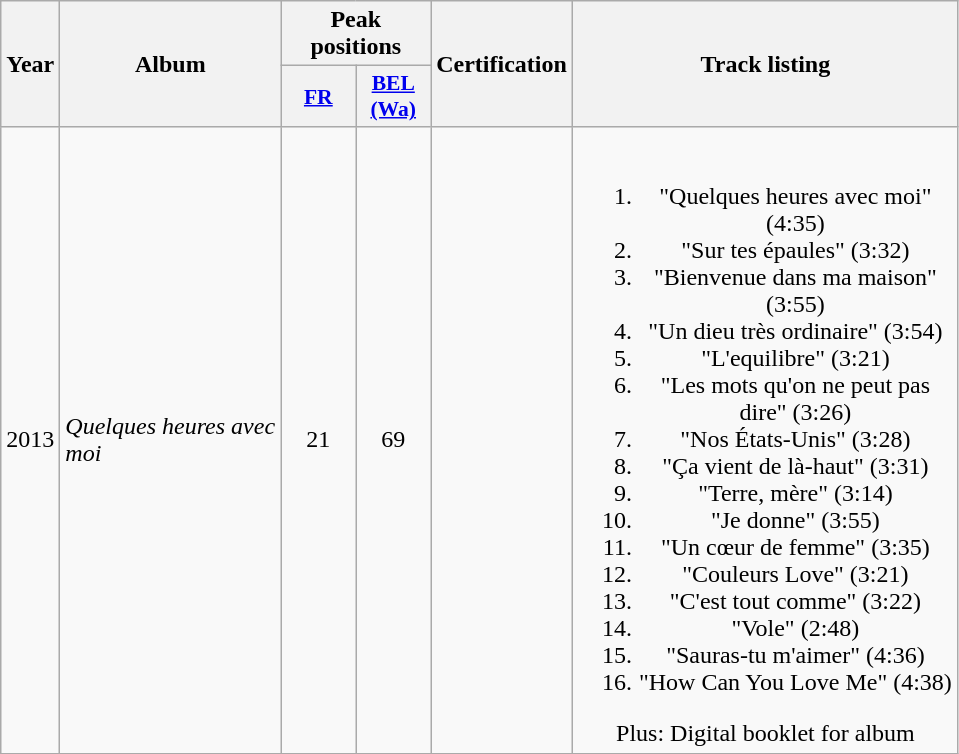<table class="wikitable">
<tr>
<th align="center" rowspan="2" width="10">Year</th>
<th align="center" rowspan="2" width="140">Album</th>
<th align="center" colspan="2" width="20">Peak positions</th>
<th align="center" rowspan="2" width="70">Certification</th>
<th align="center" rowspan="2" width="250">Track listing</th>
</tr>
<tr>
<th scope="col" style="width:3em;font-size:90%;"><a href='#'>FR</a><br></th>
<th scope="col" style="width:3em;font-size:90%;"><a href='#'>BEL <br>(Wa)</a><br></th>
</tr>
<tr>
<td style="text-align:center;" rowspan=3>2013</td>
<td><em>Quelques heures avec moi</em></td>
<td style="text-align:center;">21</td>
<td style="text-align:center;">69</td>
<td style="text-align:center;"></td>
<td style="text-align:center;"><br><ol><li>"Quelques heures avec moi" (4:35)</li><li>"Sur tes épaules" (3:32)</li><li>"Bienvenue dans ma maison" (3:55)</li><li>"Un dieu très ordinaire" (3:54)</li><li>"L'equilibre" (3:21)</li><li>"Les mots qu'on ne peut pas dire" (3:26)</li><li>"Nos États-Unis" (3:28)</li><li>"Ça vient de là-haut" (3:31)</li><li>"Terre, mère" (3:14)</li><li>"Je donne" (3:55)</li><li>"Un cœur de femme" (3:35)</li><li>"Couleurs Love" (3:21)</li><li>"C'est tout comme" (3:22)</li><li>"Vole" (2:48)</li><li>"Sauras-tu m'aimer" (4:36)</li><li>"How Can You Love Me" (4:38)</li></ol>Plus: Digital booklet for album</td>
</tr>
</table>
